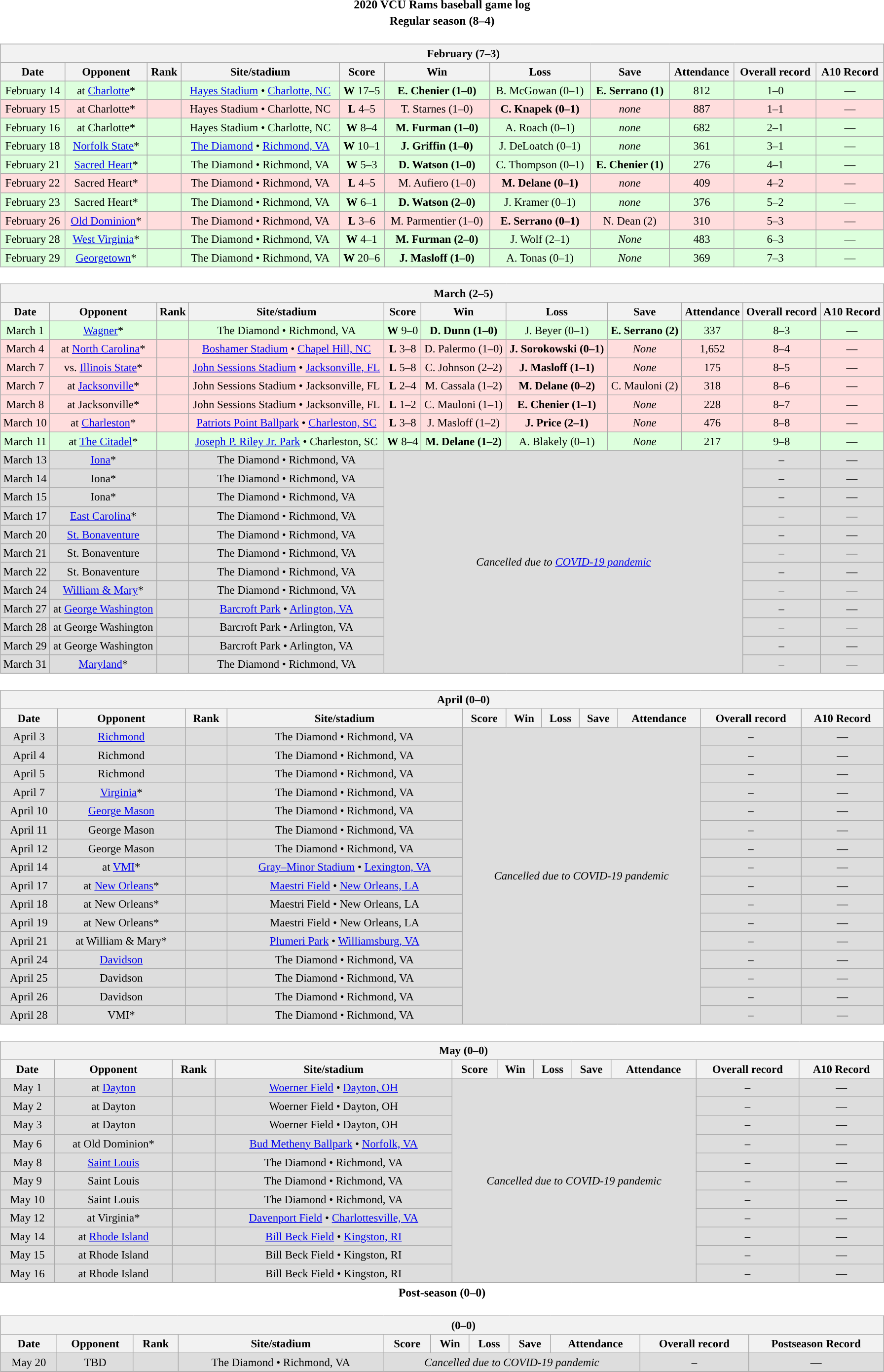<table class="toccolours" width=95% style="clear:both; margin:1.5em auto; text-align:center;">
<tr>
<th colspan=2>2020 VCU Rams baseball game log</th>
</tr>
<tr>
<th colspan=2>Regular season (8–4)</th>
</tr>
<tr valign="top">
<td><br><table class="wikitable collapsible collapsed" style="margin:auto; width:100%; text-align:center; font-size:95%">
<tr>
<th colspan=12 style="padding-left:4em;">February (7–3)</th>
</tr>
<tr>
<th>Date</th>
<th>Opponent</th>
<th>Rank</th>
<th>Site/stadium</th>
<th>Score</th>
<th>Win</th>
<th>Loss</th>
<th>Save</th>
<th>Attendance</th>
<th>Overall record</th>
<th>A10 Record</th>
</tr>
<tr bgcolor="#ddffdd">
<td>February 14</td>
<td>at <a href='#'>Charlotte</a>*</td>
<td></td>
<td><a href='#'>Hayes Stadium</a> • <a href='#'>Charlotte, NC</a></td>
<td><strong>W</strong> 17–5</td>
<td><strong>E. Chenier (1–0)</strong></td>
<td>B. McGowan (0–1)</td>
<td><strong>E. Serrano (1)</strong></td>
<td>812</td>
<td>1–0</td>
<td>— </td>
</tr>
<tr bgcolor="#ffdddd">
<td>February 15</td>
<td>at Charlotte*</td>
<td></td>
<td>Hayes Stadium • Charlotte, NC</td>
<td><strong>L</strong> 4–5 </td>
<td>T. Starnes (1–0)</td>
<td><strong>C. Knapek (0–1)</strong></td>
<td><em>none</em></td>
<td>887</td>
<td>1–1</td>
<td>— </td>
</tr>
<tr bgcolor="#ddffdd">
<td>February 16</td>
<td>at Charlotte*</td>
<td></td>
<td>Hayes Stadium • Charlotte, NC</td>
<td><strong>W</strong> 8–4</td>
<td><strong>M. Furman (1–0)</strong></td>
<td>A. Roach (0–1)</td>
<td><em>none</em></td>
<td>682</td>
<td>2–1 </td>
<td>— </td>
</tr>
<tr bgcolor="#ddffdd">
<td>February 18</td>
<td><a href='#'>Norfolk State</a>*</td>
<td></td>
<td><a href='#'>The Diamond</a> • <a href='#'>Richmond, VA</a></td>
<td><strong>W</strong> 10–1</td>
<td><strong>J. Griffin (1–0)</strong></td>
<td>J. DeLoatch (0–1)</td>
<td><em>none</em></td>
<td>361</td>
<td>3–1 </td>
<td>— </td>
</tr>
<tr bgcolor="#ddffdd">
<td>February 21</td>
<td><a href='#'>Sacred Heart</a>*</td>
<td></td>
<td>The Diamond • Richmond, VA</td>
<td><strong>W</strong> 5–3</td>
<td><strong>D. Watson (1–0)</strong></td>
<td>C. Thompson (0–1)</td>
<td><strong>E. Chenier (1)</strong></td>
<td>276</td>
<td>4–1 </td>
<td>— </td>
</tr>
<tr bgcolor="#ffdddd">
<td>February 22</td>
<td>Sacred Heart*</td>
<td></td>
<td>The Diamond • Richmond, VA</td>
<td><strong>L</strong> 4–5</td>
<td>M. Aufiero (1–0)</td>
<td><strong>M. Delane (0–1)</strong></td>
<td><em>none</em></td>
<td>409</td>
<td>4–2 </td>
<td>— </td>
</tr>
<tr bgcolor="#ddffdd">
<td>February 23</td>
<td>Sacred Heart*</td>
<td></td>
<td>The Diamond • Richmond, VA</td>
<td><strong>W</strong> 6–1</td>
<td><strong>D. Watson (2–0)</strong></td>
<td>J. Kramer (0–1)</td>
<td><em>none</em></td>
<td>376</td>
<td>5–2 </td>
<td>— </td>
</tr>
<tr bgcolor="#ffdddd">
<td>February 26</td>
<td><a href='#'>Old Dominion</a>*<br></td>
<td></td>
<td>The Diamond • Richmond, VA</td>
<td><strong>L</strong> 3–6</td>
<td>M. Parmentier (1–0)</td>
<td><strong>E. Serrano (0–1)</strong></td>
<td>N. Dean (2)</td>
<td>310</td>
<td>5–3 </td>
<td>— </td>
</tr>
<tr bgcolor="#ddffdd">
<td>February 28</td>
<td><a href='#'>West Virginia</a>*</td>
<td></td>
<td>The Diamond • Richmond, VA</td>
<td><strong>W</strong> 4–1</td>
<td><strong>M. Furman (2–0)</strong></td>
<td>J. Wolf (2–1)</td>
<td><em>None</em></td>
<td>483</td>
<td>6–3 </td>
<td>— </td>
</tr>
<tr bgcolor="#ddffdd">
<td>February 29</td>
<td><a href='#'>Georgetown</a>*</td>
<td></td>
<td>The Diamond • Richmond, VA</td>
<td><strong>W</strong> 20–6</td>
<td><strong>J. Masloff (1–0)</strong></td>
<td>A. Tonas (0–1)</td>
<td><em>None</em></td>
<td>369</td>
<td>7–3 </td>
<td>— </td>
</tr>
</table>
</td>
</tr>
<tr>
<td><br><table class="wikitable collapsible" style="margin:auto; width:100%; text-align:center; font-size:95%">
<tr>
<th colspan=12 style="padding-left:4em;">March (2–5)</th>
</tr>
<tr>
<th>Date</th>
<th>Opponent</th>
<th>Rank</th>
<th>Site/stadium</th>
<th>Score</th>
<th>Win</th>
<th>Loss</th>
<th>Save</th>
<th>Attendance</th>
<th>Overall record</th>
<th>A10 Record</th>
</tr>
<tr bgcolor="#ddffdd">
<td>March 1</td>
<td><a href='#'>Wagner</a>*</td>
<td></td>
<td>The Diamond • Richmond, VA</td>
<td><strong>W</strong> 9–0</td>
<td><strong>D. Dunn (1–0)</strong></td>
<td>J. Beyer (0–1)</td>
<td><strong>E. Serrano (2)</strong></td>
<td>337</td>
<td>8–3 </td>
<td>— </td>
</tr>
<tr bgcolor="#ffdddd">
<td>March 4</td>
<td>at <a href='#'>North Carolina</a>*</td>
<td></td>
<td><a href='#'>Boshamer Stadium</a> • <a href='#'>Chapel Hill, NC</a></td>
<td><strong>L</strong> 3–8</td>
<td>D. Palermo (1–0)</td>
<td><strong>J. Sorokowski (0–1)</strong></td>
<td><em>None</em></td>
<td>1,652</td>
<td>8–4 </td>
<td>— </td>
</tr>
<tr bgcolor="#ffdddd">
<td>March 7</td>
<td>vs. <a href='#'>Illinois State</a>*</td>
<td></td>
<td><a href='#'>John Sessions Stadium</a> • <a href='#'>Jacksonville, FL</a></td>
<td><strong>L</strong> 5–8</td>
<td>C. Johnson (2–2)</td>
<td><strong>J. Masloff (1–1)</strong></td>
<td><em>None</em></td>
<td>175</td>
<td>8–5 </td>
<td>— </td>
</tr>
<tr bgcolor="#ffdddd">
<td>March 7</td>
<td>at <a href='#'>Jacksonville</a>*</td>
<td></td>
<td>John Sessions Stadium • Jacksonville, FL</td>
<td><strong>L</strong> 2–4</td>
<td>M. Cassala (1–2)</td>
<td><strong>M. Delane (0–2)</strong></td>
<td>C. Mauloni (2)</td>
<td>318</td>
<td>8–6 </td>
<td>— </td>
</tr>
<tr bgcolor="#ffdddd">
<td>March 8</td>
<td>at Jacksonville*</td>
<td></td>
<td>John Sessions Stadium • Jacksonville, FL</td>
<td><strong>L</strong> 1–2</td>
<td>C. Mauloni (1–1)</td>
<td><strong>E. Chenier (1–1)</strong></td>
<td><em>None</em></td>
<td>228</td>
<td>8–7 </td>
<td>— </td>
</tr>
<tr bgcolor="#ffdddd">
<td>March 10</td>
<td>at <a href='#'>Charleston</a>*</td>
<td></td>
<td><a href='#'>Patriots Point Ballpark</a> • <a href='#'>Charleston, SC</a></td>
<td><strong>L</strong> 3–8</td>
<td>J. Masloff (1–2)</td>
<td><strong>J. Price (2–1)</strong></td>
<td><em>None</em></td>
<td>476</td>
<td>8–8 </td>
<td>— </td>
</tr>
<tr bgcolor="#ddffdd">
<td>March 11</td>
<td>at <a href='#'>The Citadel</a>*</td>
<td></td>
<td><a href='#'>Joseph P. Riley Jr. Park</a> • Charleston, SC</td>
<td><strong>W</strong> 8–4</td>
<td><strong>M. Delane (1–2)</strong></td>
<td>A. Blakely (0–1)</td>
<td><em>None</em></td>
<td>217</td>
<td>9–8 </td>
<td>— </td>
</tr>
<tr bgcolor="#DDDDDD">
<td>March 13</td>
<td><a href='#'>Iona</a>*</td>
<td></td>
<td>The Diamond • Richmond, VA</td>
<td rowspan="12" colspan="5"><em>Cancelled due to <a href='#'>COVID-19 pandemic</a></em></td>
<td>– </td>
<td>— </td>
</tr>
<tr bgcolor="#DDDDDD">
<td>March 14</td>
<td>Iona*</td>
<td></td>
<td>The Diamond • Richmond, VA</td>
<td>– </td>
<td>— </td>
</tr>
<tr bgcolor="#DDDDDD">
<td>March 15</td>
<td>Iona*</td>
<td></td>
<td>The Diamond • Richmond, VA</td>
<td>– </td>
<td>— </td>
</tr>
<tr bgcolor="#DDDDDD">
<td>March 17</td>
<td><a href='#'>East Carolina</a>*</td>
<td></td>
<td>The Diamond • Richmond, VA</td>
<td>– </td>
<td>— </td>
</tr>
<tr bgcolor="#DDDDDD">
<td>March 20</td>
<td><a href='#'>St. Bonaventure</a></td>
<td></td>
<td>The Diamond • Richmond, VA</td>
<td>– </td>
<td>— </td>
</tr>
<tr bgcolor="#DDDDDD">
<td>March 21</td>
<td>St. Bonaventure</td>
<td></td>
<td>The Diamond • Richmond, VA</td>
<td>– </td>
<td>— </td>
</tr>
<tr bgcolor="#DDDDDD">
<td>March 22</td>
<td>St. Bonaventure</td>
<td></td>
<td>The Diamond • Richmond, VA</td>
<td>– </td>
<td>— </td>
</tr>
<tr bgcolor="#DDDDDD">
<td>March 24</td>
<td><a href='#'>William & Mary</a>*</td>
<td></td>
<td>The Diamond • Richmond, VA</td>
<td>– </td>
<td>— </td>
</tr>
<tr bgcolor="#DDDDDD">
<td>March 27</td>
<td>at <a href='#'>George Washington</a></td>
<td></td>
<td><a href='#'>Barcroft Park</a> • <a href='#'>Arlington, VA</a></td>
<td>– </td>
<td>— </td>
</tr>
<tr bgcolor="#DDDDDD">
<td>March 28</td>
<td>at George Washington</td>
<td></td>
<td>Barcroft Park • Arlington, VA</td>
<td>– </td>
<td>— </td>
</tr>
<tr bgcolor="#DDDDDD">
<td>March 29</td>
<td>at George Washington</td>
<td></td>
<td>Barcroft Park • Arlington, VA</td>
<td>– </td>
<td>— </td>
</tr>
<tr bgcolor="#DDDDDD">
<td>March 31</td>
<td><a href='#'>Maryland</a>*</td>
<td></td>
<td>The Diamond • Richmond, VA</td>
<td>– </td>
<td>— </td>
</tr>
</table>
</td>
</tr>
<tr>
<td><br><table class="wikitable collapsible collapsed" style="margin:auto; width:100%; text-align:center; font-size:95%">
<tr>
<th colspan=12 style="padding-left:4em;">April (0–0)</th>
</tr>
<tr>
<th>Date</th>
<th>Opponent</th>
<th>Rank</th>
<th>Site/stadium</th>
<th>Score</th>
<th>Win</th>
<th>Loss</th>
<th>Save</th>
<th>Attendance</th>
<th>Overall record</th>
<th>A10 Record</th>
</tr>
<tr bgcolor="#DDDDDD">
<td>April 3</td>
<td><a href='#'>Richmond</a><br></td>
<td></td>
<td>The Diamond • Richmond, VA</td>
<td rowspan="16" colspan="5"><em>Cancelled due to COVID-19 pandemic</em></td>
<td>– </td>
<td>— </td>
</tr>
<tr bgcolor="#DDDDDD">
<td>April 4</td>
<td>Richmond<br></td>
<td></td>
<td>The Diamond • Richmond, VA</td>
<td>– </td>
<td>— </td>
</tr>
<tr bgcolor="#DDDDDD">
<td>April 5</td>
<td>Richmond<br></td>
<td></td>
<td>The Diamond • Richmond, VA</td>
<td>– </td>
<td>— </td>
</tr>
<tr bgcolor="#DDDDDD">
<td>April 7</td>
<td><a href='#'>Virginia</a>*<br></td>
<td></td>
<td>The Diamond • Richmond, VA</td>
<td>– </td>
<td>— </td>
</tr>
<tr bgcolor="#DDDDDD">
<td>April 10</td>
<td><a href='#'>George Mason</a><br></td>
<td></td>
<td>The Diamond • Richmond, VA</td>
<td>– </td>
<td>— </td>
</tr>
<tr bgcolor="#DDDDDD">
<td>April 11</td>
<td>George Mason<br></td>
<td></td>
<td>The Diamond • Richmond, VA</td>
<td>– </td>
<td>— </td>
</tr>
<tr bgcolor="#DDDDDD">
<td>April 12</td>
<td>George Mason<br></td>
<td></td>
<td>The Diamond • Richmond, VA</td>
<td>– </td>
<td>— </td>
</tr>
<tr bgcolor="#DDDDDD">
<td>April 14</td>
<td>at <a href='#'>VMI</a>*</td>
<td></td>
<td><a href='#'>Gray–Minor Stadium</a> • <a href='#'>Lexington, VA</a></td>
<td>– </td>
<td>— </td>
</tr>
<tr bgcolor="#DDDDDD">
<td>April 17</td>
<td>at <a href='#'>New Orleans</a>*</td>
<td></td>
<td><a href='#'>Maestri Field</a> • <a href='#'>New Orleans, LA</a></td>
<td>– </td>
<td>— </td>
</tr>
<tr bgcolor="#DDDDDD">
<td>April 18</td>
<td>at New Orleans*</td>
<td></td>
<td>Maestri Field • New Orleans, LA</td>
<td>– </td>
<td>— </td>
</tr>
<tr bgcolor="#DDDDDD">
<td>April 19</td>
<td>at New Orleans*</td>
<td></td>
<td>Maestri Field • New Orleans, LA</td>
<td>– </td>
<td>— </td>
</tr>
<tr bgcolor="#DDDDDD">
<td>April 21</td>
<td>at William & Mary*</td>
<td></td>
<td><a href='#'>Plumeri Park</a> • <a href='#'>Williamsburg, VA</a></td>
<td>– </td>
<td>— </td>
</tr>
<tr bgcolor="#DDDDDD">
<td>April 24</td>
<td><a href='#'>Davidson</a></td>
<td></td>
<td>The Diamond • Richmond, VA</td>
<td>– </td>
<td>— </td>
</tr>
<tr bgcolor="#DDDDDD">
<td>April 25</td>
<td>Davidson</td>
<td></td>
<td>The Diamond • Richmond, VA</td>
<td>– </td>
<td>— </td>
</tr>
<tr bgcolor="#DDDDDD">
<td>April 26</td>
<td>Davidson</td>
<td></td>
<td>The Diamond • Richmond, VA</td>
<td>– </td>
<td>— </td>
</tr>
<tr bgcolor="#DDDDDD">
<td>April 28</td>
<td>VMI*</td>
<td></td>
<td>The Diamond • Richmond, VA</td>
<td>– </td>
<td>— </td>
</tr>
</table>
</td>
</tr>
<tr>
<td><br><table class="wikitable collapsible collapsed" style="margin:auto; width:100%; text-align:center; font-size:95%">
<tr>
<th colspan=12 style="padding-left:4em;">May (0–0)</th>
</tr>
<tr>
<th>Date</th>
<th>Opponent</th>
<th>Rank</th>
<th>Site/stadium</th>
<th>Score</th>
<th>Win</th>
<th>Loss</th>
<th>Save</th>
<th>Attendance</th>
<th>Overall record</th>
<th>A10 Record</th>
</tr>
<tr bgcolor="#DDDDDD">
<td>May 1</td>
<td>at <a href='#'>Dayton</a></td>
<td></td>
<td><a href='#'>Woerner Field</a> • <a href='#'>Dayton, OH</a></td>
<td rowspan="11" colspan="5"><em>Cancelled due to COVID-19 pandemic</em></td>
<td>– </td>
<td>— </td>
</tr>
<tr bgcolor="#DDDDDD">
<td>May 2</td>
<td>at Dayton</td>
<td></td>
<td>Woerner Field • Dayton, OH</td>
<td>– </td>
<td>— </td>
</tr>
<tr bgcolor="#DDDDDD">
<td>May 3</td>
<td>at Dayton</td>
<td></td>
<td>Woerner Field • Dayton, OH</td>
<td>– </td>
<td>— </td>
</tr>
<tr bgcolor="#DDDDDD">
<td>May 6</td>
<td>at Old Dominion*<br></td>
<td></td>
<td><a href='#'>Bud Metheny Ballpark</a> • <a href='#'>Norfolk, VA</a></td>
<td>– </td>
<td>— </td>
</tr>
<tr bgcolor="#DDDDDD">
<td>May 8</td>
<td><a href='#'>Saint Louis</a></td>
<td></td>
<td>The Diamond • Richmond, VA</td>
<td>– </td>
<td>— </td>
</tr>
<tr bgcolor="#DDDDDD">
<td>May 9</td>
<td>Saint Louis</td>
<td></td>
<td>The Diamond • Richmond, VA</td>
<td>– </td>
<td>— </td>
</tr>
<tr bgcolor="#DDDDDD">
<td>May 10</td>
<td>Saint Louis</td>
<td></td>
<td>The Diamond • Richmond, VA</td>
<td>– </td>
<td>— </td>
</tr>
<tr bgcolor="#DDDDDD">
<td>May 12</td>
<td>at Virginia*<br></td>
<td></td>
<td><a href='#'>Davenport Field</a> • <a href='#'>Charlottesville, VA</a></td>
<td>– </td>
<td>— </td>
</tr>
<tr bgcolor="#DDDDDD">
<td>May 14</td>
<td>at <a href='#'>Rhode Island</a></td>
<td></td>
<td><a href='#'>Bill Beck Field</a> • <a href='#'>Kingston, RI</a></td>
<td>– </td>
<td>— </td>
</tr>
<tr bgcolor="#DDDDDD">
<td>May 15</td>
<td>at Rhode Island</td>
<td></td>
<td>Bill Beck Field • Kingston, RI</td>
<td>– </td>
<td>— </td>
</tr>
<tr bgcolor="#DDDDDD">
<td>May 16</td>
<td>at Rhode Island</td>
<td></td>
<td>Bill Beck Field • Kingston, RI</td>
<td>– </td>
<td>— </td>
</tr>
<tr>
</tr>
</table>
</td>
</tr>
<tr>
<th colspan=2>Post-season (0–0)</th>
</tr>
<tr>
<td><br><table class="wikitable collapsible collapsed" style="margin:auto; width:100%; text-align:center; font-size:95%">
<tr>
<th colspan=12 style="padding-left:4em;"> (0–0)</th>
</tr>
<tr>
<th>Date</th>
<th>Opponent</th>
<th>Rank</th>
<th>Site/stadium</th>
<th>Score</th>
<th>Win</th>
<th>Loss</th>
<th>Save</th>
<th>Attendance</th>
<th>Overall record</th>
<th>Postseason Record</th>
</tr>
<tr bgcolor="#DDDDDD">
<td>May 20</td>
<td>TBD<br></td>
<td></td>
<td>The Diamond • Richmond, VA</td>
<td colspan="5"><em>Cancelled due to COVID-19 pandemic</em></td>
<td>– </td>
<td>— </td>
</tr>
<tr>
</tr>
</table>
</td>
</tr>
</table>
